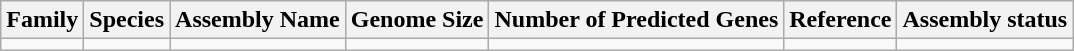<table class="wikitable sortable">
<tr>
<th>Family</th>
<th>Species</th>
<th>Assembly Name</th>
<th>Genome Size</th>
<th>Number of Predicted Genes</th>
<th>Reference</th>
<th>Assembly status</th>
</tr>
<tr>
<td></td>
<td></td>
<td></td>
<td></td>
<td></td>
<td></td>
<td></td>
</tr>
</table>
